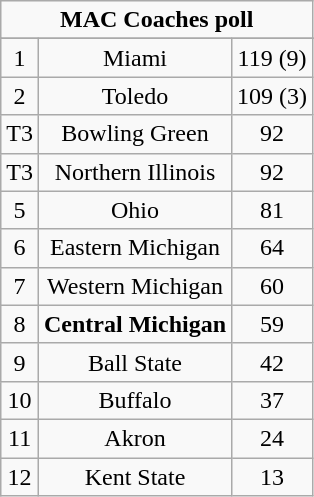<table class="wikitable" style="display: inline-table;">
<tr align="center">
<td align="center" Colspan="3"><strong>MAC Coaches poll</strong></td>
</tr>
<tr align="center">
</tr>
<tr align="center">
<td>1</td>
<td>Miami</td>
<td>119 (9)</td>
</tr>
<tr align="center">
<td>2</td>
<td>Toledo</td>
<td>109 (3)</td>
</tr>
<tr align="center">
<td>T3</td>
<td>Bowling Green</td>
<td>92</td>
</tr>
<tr align="center">
<td>T3</td>
<td>Northern Illinois</td>
<td>92</td>
</tr>
<tr align="center">
<td>5</td>
<td>Ohio</td>
<td>81</td>
</tr>
<tr align="center">
<td>6</td>
<td>Eastern Michigan</td>
<td>64</td>
</tr>
<tr align="center">
<td>7</td>
<td>Western Michigan</td>
<td>60</td>
</tr>
<tr align="center">
<td>8</td>
<td><strong>Central Michigan</strong></td>
<td>59</td>
</tr>
<tr align="center">
<td>9</td>
<td>Ball State</td>
<td>42</td>
</tr>
<tr align="center">
<td>10</td>
<td>Buffalo</td>
<td>37</td>
</tr>
<tr align="center">
<td>11</td>
<td>Akron</td>
<td>24</td>
</tr>
<tr align="center">
<td>12</td>
<td>Kent State</td>
<td>13</td>
</tr>
</table>
